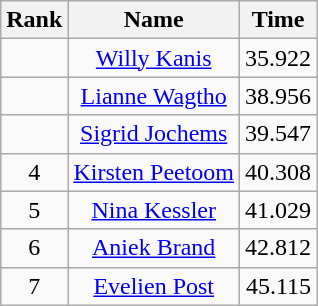<table class="wikitable sortable" style="text-align:center">
<tr>
<th>Rank</th>
<th>Name</th>
<th>Time</th>
</tr>
<tr>
<td align="center"></td>
<td><a href='#'>Willy Kanis</a></td>
<td align="right">35.922</td>
</tr>
<tr>
<td align="center"></td>
<td><a href='#'>Lianne Wagtho</a></td>
<td align="right">38.956</td>
</tr>
<tr>
<td align="center"></td>
<td><a href='#'>Sigrid Jochems</a></td>
<td align="right">39.547</td>
</tr>
<tr>
<td align="center">4</td>
<td><a href='#'>Kirsten Peetoom</a></td>
<td align="right">40.308</td>
</tr>
<tr>
<td align="center">5</td>
<td><a href='#'>Nina Kessler</a></td>
<td align="right">41.029</td>
</tr>
<tr>
<td align="center">6</td>
<td><a href='#'>Aniek Brand</a></td>
<td align="right">42.812</td>
</tr>
<tr>
<td align="center">7</td>
<td><a href='#'>Evelien Post</a></td>
<td align="right">45.115</td>
</tr>
</table>
